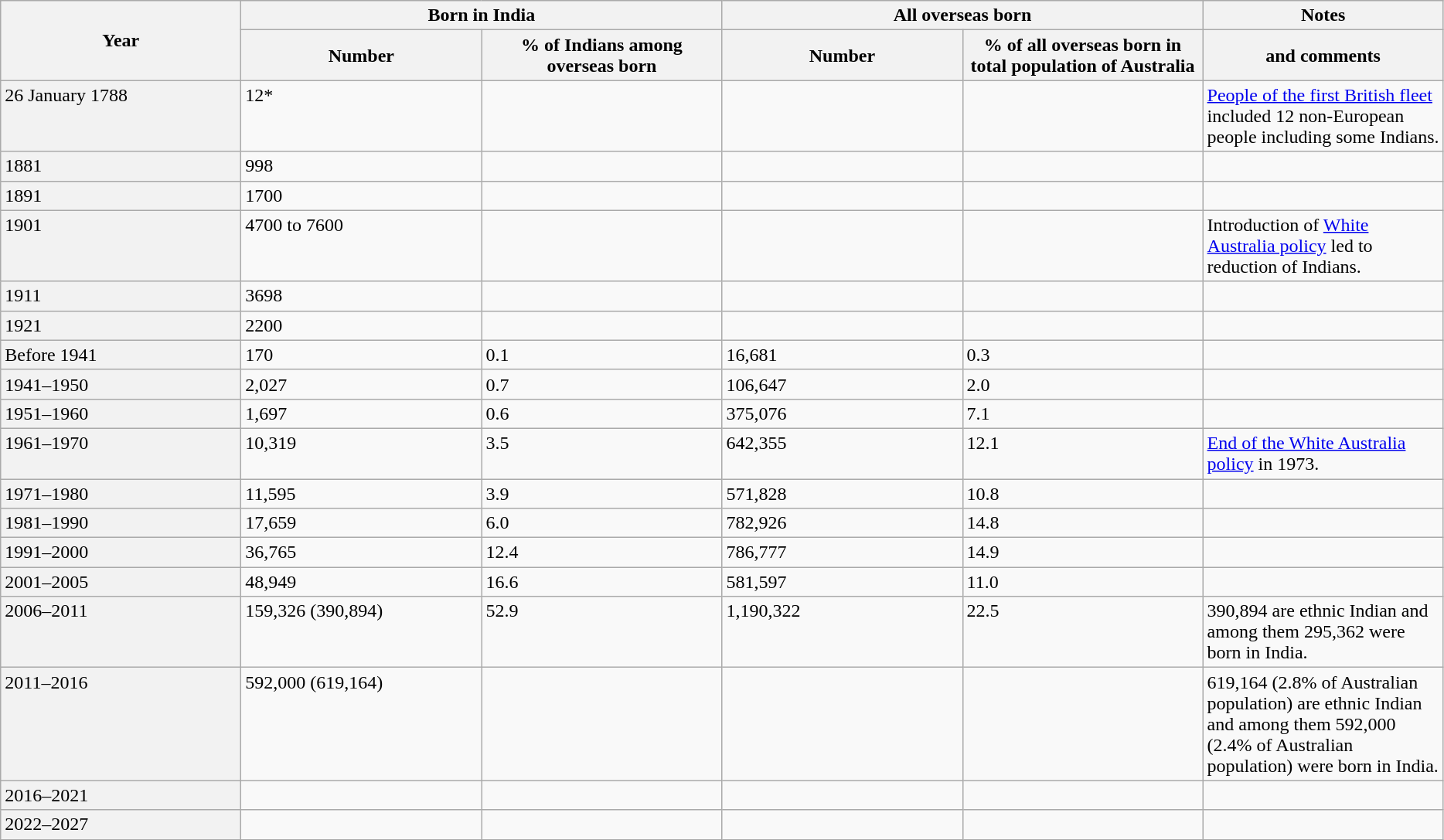<table class="wikitable sortable mw-collapsible">
<tr>
<th style="width:150pt;" rowspan="2">Year</th>
<th colspan="2">Born in India</th>
<th colspan="2">All overseas born</th>
<th colspan="2">Notes</th>
</tr>
<tr>
<th style="width:150pt;">Number</th>
<th style="width:150pt;">% of Indians among overseas born</th>
<th style="width:150pt;">Number</th>
<th style="width:150pt;">% of all overseas born in total population of Australia</th>
<th style="width:150pt;">and comments</th>
</tr>
<tr valign= "top">
<td style="background:#f2f2f2;">26 January 1788</td>
<td data-sort-value="34">12*</td>
<td data-sort-value="398"></td>
<td data-sort-value="34"></td>
<td data-sort-value="398"></td>
<td data-sort-value="398"><a href='#'>People of the first British fleet</a> included 12 non-European people including some Indians.</td>
</tr>
<tr valign= "top">
<td style="background:#f2f2f2;">1881</td>
<td data-sort-value="34">998</td>
<td data-sort-value="398"></td>
<td data-sort-value="34"></td>
<td data-sort-value="398"></td>
<td data-sort-value="398"></td>
</tr>
<tr valign= "top">
<td style="background:#f2f2f2;">1891</td>
<td data-sort-value="34">1700</td>
<td data-sort-value="398"></td>
<td data-sort-value="34"></td>
<td data-sort-value="398"></td>
<td data-sort-value="398"></td>
</tr>
<tr valign= "top">
<td style="background:#f2f2f2;">1901</td>
<td data-sort-value="34">4700 to 7600</td>
<td data-sort-value="398"></td>
<td data-sort-value="34"></td>
<td data-sort-value="398"></td>
<td data-sort-value="398">Introduction of <a href='#'>White Australia policy</a> led to reduction of Indians.</td>
</tr>
<tr valign= "top">
<td style="background:#f2f2f2;">1911</td>
<td data-sort-value="34">3698</td>
<td data-sort-value="398"></td>
<td data-sort-value="34"></td>
<td data-sort-value="398"></td>
<td data-sort-value="398"></td>
</tr>
<tr valign= "top">
<td style="background:#f2f2f2;">1921</td>
<td data-sort-value="34">2200</td>
<td data-sort-value="398"></td>
<td data-sort-value="34"></td>
<td data-sort-value="398"></td>
<td data-sort-value="398"></td>
</tr>
<tr valign= "top">
<td style="background:#f2f2f2;">Before 1941</td>
<td data-sort-value="34">170</td>
<td data-sort-value="398">0.1</td>
<td data-sort-value="34">16,681</td>
<td data-sort-value="398">0.3</td>
<td data-sort-value="398"></td>
</tr>
<tr valign= "top">
<td style="background:#f2f2f2;">1941–1950</td>
<td data-sort-value="34">2,027</td>
<td data-sort-value="398">0.7</td>
<td data-sort-value="34">106,647</td>
<td data-sort-value="398">2.0</td>
<td data-sort-value="398"></td>
</tr>
<tr valign= "top">
<td style="background:#f2f2f2;">1951–1960</td>
<td data-sort-value="34">1,697</td>
<td data-sort-value="398">0.6</td>
<td data-sort-value="34">375,076</td>
<td data-sort-value="398">7.1</td>
<td data-sort-value="398"></td>
</tr>
<tr valign= "top">
<td style="background:#f2f2f2;">1961–1970</td>
<td data-sort-value="34">10,319</td>
<td data-sort-value="398">3.5</td>
<td data-sort-value="34">642,355</td>
<td data-sort-value="398">12.1</td>
<td data-sort-value="398"><a href='#'>End of the White Australia policy</a> in 1973.</td>
</tr>
<tr valign= "top">
<td style="background:#f2f2f2;">1971–1980</td>
<td data-sort-value="34">11,595</td>
<td data-sort-value="398">3.9</td>
<td data-sort-value="34">571,828</td>
<td data-sort-value="398">10.8</td>
<td data-sort-value="398"></td>
</tr>
<tr valign= "top">
<td style="background:#f2f2f2;">1981–1990</td>
<td data-sort-value="34">17,659</td>
<td data-sort-value="398">6.0</td>
<td data-sort-value="34">782,926</td>
<td data-sort-value="398">14.8</td>
<td data-sort-value="398"></td>
</tr>
<tr valign= "top">
<td style="background:#f2f2f2;">1991–2000</td>
<td data-sort-value="34">36,765</td>
<td data-sort-value="398">12.4</td>
<td data-sort-value="34">786,777</td>
<td data-sort-value="398">14.9</td>
<td data-sort-value="398"></td>
</tr>
<tr valign= "top">
<td style="background:#f2f2f2;">2001–2005</td>
<td data-sort-value="34">48,949</td>
<td data-sort-value="398">16.6</td>
<td data-sort-value="34">581,597</td>
<td data-sort-value="398">11.0</td>
<td data-sort-value="398"></td>
</tr>
<tr valign= "top">
<td style="background:#f2f2f2;">2006–2011</td>
<td data-sort-value="34">159,326 (390,894)</td>
<td data-sort-value="398">52.9</td>
<td data-sort-value="34">1,190,322</td>
<td data-sort-value="398">22.5</td>
<td data-sort-value="398">390,894 are ethnic Indian and among them 295,362 were born in India.</td>
</tr>
<tr valign= "top">
<td style="background:#f2f2f2;">2011–2016</td>
<td data-sort-value="34">592,000 (619,164)</td>
<td data-sort-value="398"></td>
<td data-sort-value="34"></td>
<td data-sort-value="398"></td>
<td data-sort-value="398">619,164 (2.8% of Australian population) are ethnic Indian and among them 592,000 (2.4% of Australian population) were born in India.</td>
</tr>
<tr valign= "top">
<td style="background:#f2f2f2;">2016–2021</td>
<td data-sort-value="34"></td>
<td data-sort-value="398"></td>
<td data-sort-value="34"></td>
<td data-sort-value="398"></td>
<td data-sort-value="398"></td>
</tr>
<tr valign= "top">
<td style="background:#f2f2f2;">2022–2027</td>
<td data-sort-value="34"></td>
<td data-sort-value="398"></td>
<td data-sort-value="34"></td>
<td data-sort-value="398"></td>
<td data-sort-value="398"></td>
</tr>
</table>
